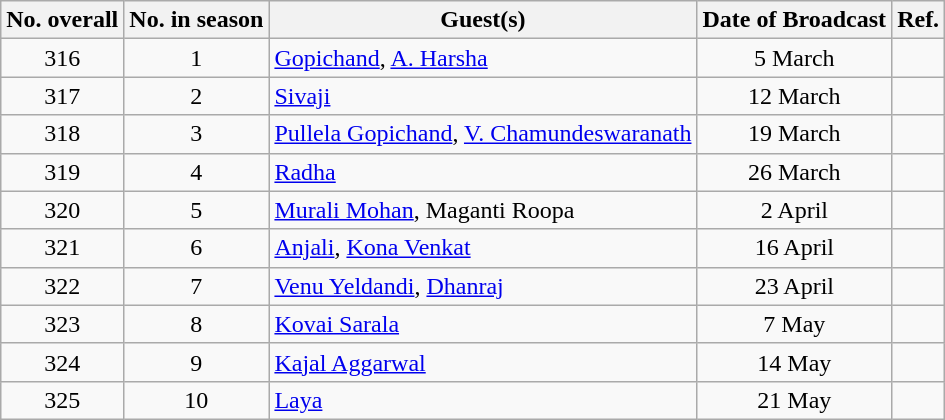<table class="wikitable">
<tr>
<th>No. overall</th>
<th>No. in season</th>
<th>Guest(s)</th>
<th>Date of Broadcast</th>
<th>Ref.</th>
</tr>
<tr>
<td style="text-align:center;">316</td>
<td style="text-align:center;">1</td>
<td><a href='#'>Gopichand</a>, <a href='#'>A. Harsha</a></td>
<td style="text-align:center;">5 March</td>
<td></td>
</tr>
<tr>
<td style="text-align:center;">317</td>
<td style="text-align:center;">2</td>
<td><a href='#'>Sivaji</a></td>
<td style="text-align:center;">12 March</td>
<td></td>
</tr>
<tr>
<td style="text-align:center;">318</td>
<td style="text-align:center;">3</td>
<td><a href='#'>Pullela Gopichand</a>, <a href='#'>V. Chamundeswaranath</a></td>
<td style="text-align:center;">19 March</td>
<td></td>
</tr>
<tr>
<td style="text-align:center;">319</td>
<td style="text-align:center;">4</td>
<td><a href='#'>Radha</a></td>
<td style="text-align:center;">26 March</td>
<td></td>
</tr>
<tr>
<td style="text-align:center;">320</td>
<td style="text-align:center;">5</td>
<td><a href='#'>Murali Mohan</a>, Maganti Roopa</td>
<td style="text-align:center;">2 April</td>
<td></td>
</tr>
<tr>
<td style="text-align:center;">321</td>
<td style="text-align:center;">6</td>
<td><a href='#'>Anjali</a>, <a href='#'>Kona Venkat</a></td>
<td style="text-align:center;">16 April</td>
<td></td>
</tr>
<tr>
<td style="text-align:center;">322</td>
<td style="text-align:center;">7</td>
<td><a href='#'>Venu Yeldandi</a>, <a href='#'>Dhanraj</a></td>
<td style="text-align:center;">23 April</td>
<td></td>
</tr>
<tr>
<td style="text-align:center;">323</td>
<td style="text-align:center;">8</td>
<td><a href='#'>Kovai Sarala</a></td>
<td style="text-align:center;">7 May</td>
<td></td>
</tr>
<tr>
<td style="text-align:center;">324</td>
<td style="text-align:center;">9</td>
<td><a href='#'>Kajal Aggarwal</a></td>
<td style="text-align:center;">14 May</td>
<td></td>
</tr>
<tr>
<td style="text-align:center;">325</td>
<td style="text-align:center;">10</td>
<td><a href='#'>Laya</a></td>
<td style="text-align:center;">21 May</td>
<td></td>
</tr>
</table>
